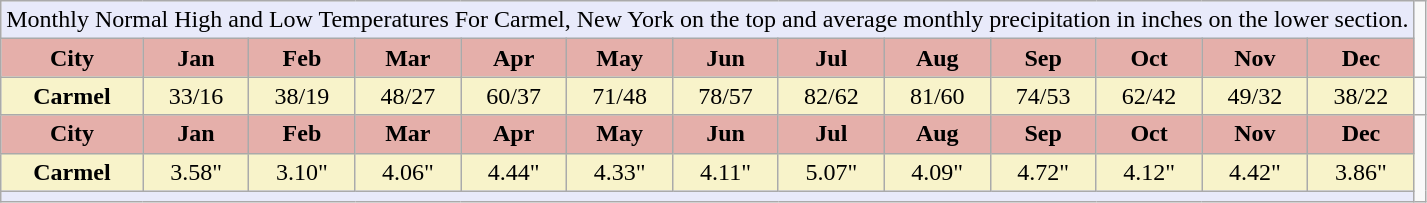<table class="wikitable" align="center" style="font-size: 100%; margin-left:1em"|>
<tr>
<td colspan="13" style="text-align:center;font-size:100%;background:#E8EAFA;">Monthly Normal High and Low Temperatures For Carmel, New York on the top and average monthly precipitation in inches on the lower section.</td>
</tr>
<tr>
<th style="background:#e5afaa; color:#000; height:15px;">City</th>
<th style="background:#e5afaa; color:#000;">Jan</th>
<th style="background:#e5afaa; color:#000;">Feb</th>
<th style="background:#e5afaa; color:#000;">Mar</th>
<th style="background:#e5afaa; color:#000;">Apr</th>
<th style="background:#e5afaa; color:#000;">May</th>
<th style="background:#e5afaa; color:#000;">Jun</th>
<th style="background:#e5afaa; color:#000;">Jul</th>
<th style="background:#e5afaa; color:#000;">Aug</th>
<th style="background:#e5afaa; color:#000;">Sep</th>
<th style="background:#e5afaa; color:#000;">Oct</th>
<th style="background:#e5afaa; color:#000;">Nov</th>
<th style="background:#e5afaa; color:#000;">Dec</th>
</tr>
<tr>
<th style="background:#f8f3ca; color:#000; height:14px;">Carmel</th>
<td style="text-align:center; background:#f8f3ca; color:#000;">33/16</td>
<td style="text-align:center; background:#f8f3ca; color:#000;">38/19</td>
<td style="text-align:center; background:#f8f3ca; color:#000;">48/27</td>
<td style="text-align:center; background:#f8f3ca; color:#000;">60/37</td>
<td style="text-align:center; background:#f8f3ca; color:#000;">71/48</td>
<td style="text-align:center; background:#f8f3ca; color:#000;">78/57</td>
<td style="text-align:center; background:#f8f3ca; color:#000;">82/62</td>
<td style="text-align:center; background:#f8f3ca; color:#000;">81/60</td>
<td style="text-align:center; background:#f8f3ca; color:#000;">74/53</td>
<td style="text-align:center; background:#f8f3ca; color:#000;">62/42</td>
<td style="text-align:center; background:#f8f3ca; color:#000;">49/32</td>
<td style="text-align:center; background:#f8f3ca; color:#000;">38/22</td>
<td></td>
</tr>
<tr>
<th style="background:#e5afaa; color:#000; height:15px;">City</th>
<th style="background:#e5afaa; color:#000;">Jan</th>
<th style="background:#e5afaa; color:#000;">Feb</th>
<th style="background:#e5afaa; color:#000;">Mar</th>
<th style="background:#e5afaa; color:#000;">Apr</th>
<th style="background:#e5afaa; color:#000;">May</th>
<th style="background:#e5afaa; color:#000;">Jun</th>
<th style="background:#e5afaa; color:#000;">Jul</th>
<th style="background:#e5afaa; color:#000;">Aug</th>
<th style="background:#e5afaa; color:#000;">Sep</th>
<th style="background:#e5afaa; color:#000;">Oct</th>
<th style="background:#e5afaa; color:#000;">Nov</th>
<th style="background:#e5afaa; color:#000;">Dec</th>
</tr>
<tr>
<th style="background:#f8f3ca; color:#000; height:14px;">Carmel</th>
<td style="text-align:center; background:#f8f3ca; color:#000;">3.58"</td>
<td style="text-align:center; background:#f8f3ca; color:#000;">3.10"</td>
<td style="text-align:center; background:#f8f3ca; color:#000;">4.06"</td>
<td style="text-align:center; background:#f8f3ca; color:#000;">4.44"</td>
<td style="text-align:center; background:#f8f3ca; color:#000;">4.33"</td>
<td style="text-align:center; background:#f8f3ca; color:#000;">4.11"</td>
<td style="text-align:center; background:#f8f3ca; color:#000;">5.07"</td>
<td style="text-align:center; background:#f8f3ca; color:#000;">4.09"</td>
<td style="text-align:center; background:#f8f3ca; color:#000;">4.72"</td>
<td style="text-align:center; background:#f8f3ca; color:#000;">4.12"</td>
<td style="text-align:center; background:#f8f3ca; color:#000;">4.42"</td>
<td style="text-align:center; background:#f8f3ca; color:#000;">3.86"</td>
</tr>
<tr>
<td colspan="13" style="text-align:center;font-size:90%;background:#E8EAFA;"><em></em></td>
</tr>
</table>
